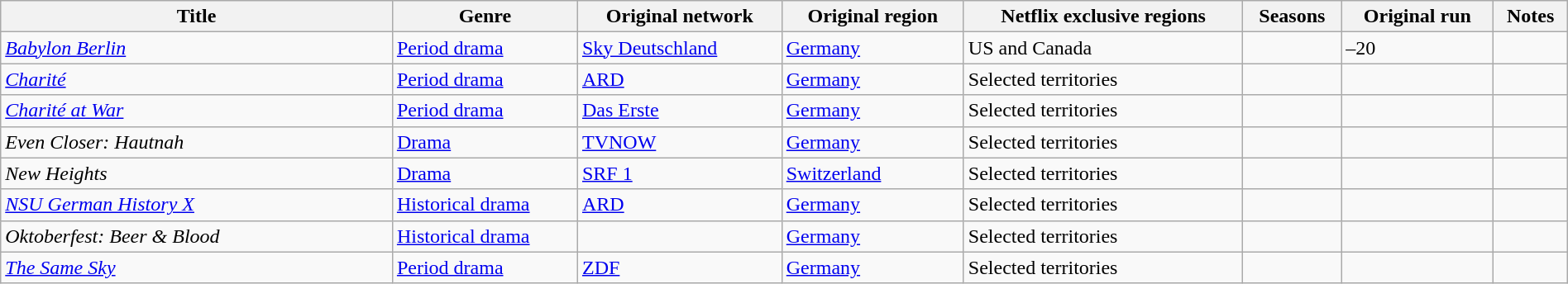<table class="wikitable sortable" style="width:100%;">
<tr>
<th scope="col" style="width:25%;">Title</th>
<th>Genre</th>
<th>Original network</th>
<th>Original region</th>
<th>Netflix exclusive regions</th>
<th>Seasons</th>
<th>Original run</th>
<th>Notes</th>
</tr>
<tr>
<td><em><a href='#'>Babylon Berlin</a></em></td>
<td><a href='#'>Period drama</a></td>
<td><a href='#'>Sky Deutschland</a></td>
<td><a href='#'>Germany</a></td>
<td>US and Canada</td>
<td></td>
<td>–20</td>
<td></td>
</tr>
<tr>
<td><em><a href='#'>Charité</a></em></td>
<td><a href='#'>Period drama</a></td>
<td><a href='#'>ARD</a></td>
<td><a href='#'>Germany</a></td>
<td>Selected territories</td>
<td></td>
<td></td>
<td></td>
</tr>
<tr>
<td><em><a href='#'>Charité at War</a></em></td>
<td><a href='#'>Period drama</a></td>
<td><a href='#'>Das Erste</a></td>
<td><a href='#'>Germany</a></td>
<td>Selected territories</td>
<td></td>
<td></td>
<td></td>
</tr>
<tr>
<td><em>Even Closer: Hautnah</em></td>
<td><a href='#'>Drama</a></td>
<td><a href='#'>TVNOW</a></td>
<td><a href='#'>Germany</a></td>
<td>Selected territories</td>
<td></td>
<td></td>
<td></td>
</tr>
<tr>
<td><em>New Heights</em></td>
<td><a href='#'>Drama</a></td>
<td><a href='#'>SRF 1</a></td>
<td><a href='#'>Switzerland</a></td>
<td>Selected territories</td>
<td></td>
<td></td>
<td></td>
</tr>
<tr>
<td><em><a href='#'>NSU German History X</a></em></td>
<td><a href='#'>Historical drama</a></td>
<td><a href='#'>ARD</a></td>
<td><a href='#'>Germany</a></td>
<td>Selected territories</td>
<td></td>
<td></td>
<td></td>
</tr>
<tr>
<td><em>Oktoberfest: Beer & Blood</em></td>
<td><a href='#'>Historical drama</a></td>
<td></td>
<td><a href='#'>Germany</a></td>
<td>Selected territories</td>
<td></td>
<td></td>
<td></td>
</tr>
<tr>
<td><em><a href='#'>The Same Sky</a></em></td>
<td><a href='#'>Period drama</a></td>
<td><a href='#'>ZDF</a></td>
<td><a href='#'>Germany</a></td>
<td>Selected territories</td>
<td></td>
<td></td>
<td></td>
</tr>
</table>
